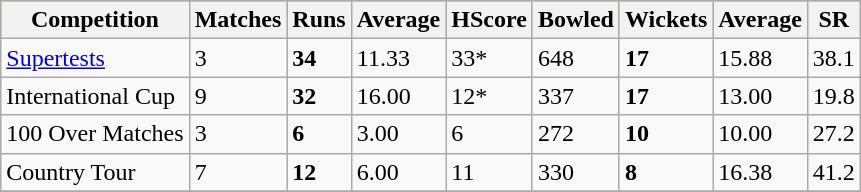<table class="wikitable sortable" style="text-align: center:">
<tr bgcolor=#bdb76b>
<th>Competition</th>
<th>Matches</th>
<th>Runs</th>
<th>Average</th>
<th>HScore</th>
<th>Bowled</th>
<th>Wickets</th>
<th>Average</th>
<th>SR</th>
</tr>
<tr>
<td><a href='#'>Supertests</a></td>
<td>3</td>
<td><strong>34</strong></td>
<td>11.33</td>
<td>33*</td>
<td>648</td>
<td><strong>17</strong></td>
<td>15.88</td>
<td>38.1</td>
</tr>
<tr>
<td>International Cup</td>
<td>9</td>
<td><strong>32</strong></td>
<td>16.00</td>
<td>12*</td>
<td>337</td>
<td><strong>17</strong></td>
<td>13.00</td>
<td>19.8</td>
</tr>
<tr>
<td>100 Over Matches</td>
<td>3</td>
<td><strong>6</strong></td>
<td>3.00</td>
<td>6</td>
<td>272</td>
<td><strong>10</strong></td>
<td>10.00</td>
<td>27.2</td>
</tr>
<tr>
<td>Country Tour</td>
<td>7</td>
<td><strong>12</strong></td>
<td>6.00</td>
<td>11</td>
<td>330</td>
<td><strong>8</strong></td>
<td>16.38</td>
<td>41.2</td>
</tr>
<tr>
</tr>
</table>
